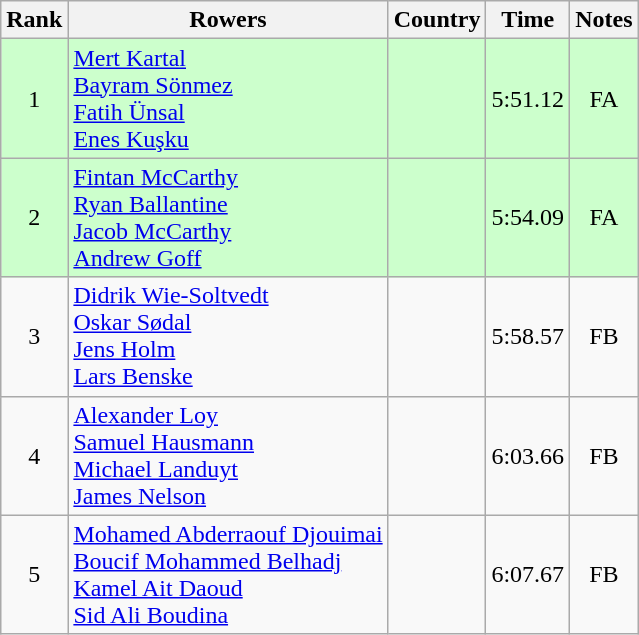<table class="wikitable" style="text-align:center">
<tr>
<th>Rank</th>
<th>Rowers</th>
<th>Country</th>
<th>Time</th>
<th>Notes</th>
</tr>
<tr bgcolor=ccffcc>
<td>1</td>
<td align="left"><a href='#'>Mert Kartal</a><br><a href='#'>Bayram Sönmez</a><br><a href='#'>Fatih Ünsal</a><br><a href='#'>Enes Kuşku</a></td>
<td align="left"></td>
<td>5:51.12</td>
<td>FA</td>
</tr>
<tr bgcolor=ccffcc>
<td>2</td>
<td align="left"><a href='#'>Fintan McCarthy</a><br><a href='#'>Ryan Ballantine</a><br><a href='#'>Jacob McCarthy</a><br><a href='#'>Andrew Goff</a></td>
<td align="left"></td>
<td>5:54.09</td>
<td>FA</td>
</tr>
<tr>
<td>3</td>
<td align="left"><a href='#'>Didrik Wie-Soltvedt</a><br><a href='#'>Oskar Sødal</a><br><a href='#'>Jens Holm</a><br><a href='#'>Lars Benske</a></td>
<td align="left"></td>
<td>5:58.57</td>
<td>FB</td>
</tr>
<tr>
<td>4</td>
<td align="left"><a href='#'>Alexander Loy</a><br><a href='#'>Samuel Hausmann</a><br><a href='#'>Michael Landuyt</a><br><a href='#'>James Nelson</a></td>
<td align="left"></td>
<td>6:03.66</td>
<td>FB</td>
</tr>
<tr>
<td>5</td>
<td align="left"><a href='#'>Mohamed Abderraouf Djouimai</a><br><a href='#'>Boucif Mohammed Belhadj</a><br><a href='#'>Kamel Ait Daoud</a><br><a href='#'>Sid Ali Boudina</a></td>
<td align="left"></td>
<td>6:07.67</td>
<td>FB</td>
</tr>
</table>
